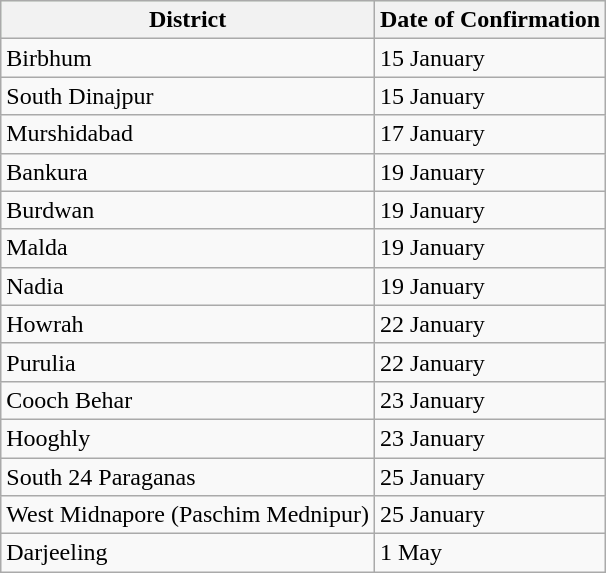<table class="wikitable" align="center">
<tr style="background: #DDFFDD;">
<th>District</th>
<th>Date of Confirmation</th>
</tr>
<tr>
<td>Birbhum</td>
<td>15 January</td>
</tr>
<tr>
<td>South Dinajpur</td>
<td>15 January</td>
</tr>
<tr>
<td>Murshidabad</td>
<td>17 January</td>
</tr>
<tr>
<td>Bankura</td>
<td>19 January</td>
</tr>
<tr>
<td>Burdwan</td>
<td>19 January</td>
</tr>
<tr>
<td>Malda</td>
<td>19 January</td>
</tr>
<tr>
<td>Nadia</td>
<td>19 January</td>
</tr>
<tr>
<td>Howrah</td>
<td>22 January</td>
</tr>
<tr>
<td>Purulia</td>
<td>22 January</td>
</tr>
<tr>
<td>Cooch Behar</td>
<td>23 January</td>
</tr>
<tr>
<td>Hooghly</td>
<td>23 January</td>
</tr>
<tr>
<td>South 24 Paraganas</td>
<td>25 January</td>
</tr>
<tr>
<td>West Midnapore (Paschim Mednipur)</td>
<td>25 January</td>
</tr>
<tr>
<td>Darjeeling</td>
<td>1 May</td>
</tr>
</table>
